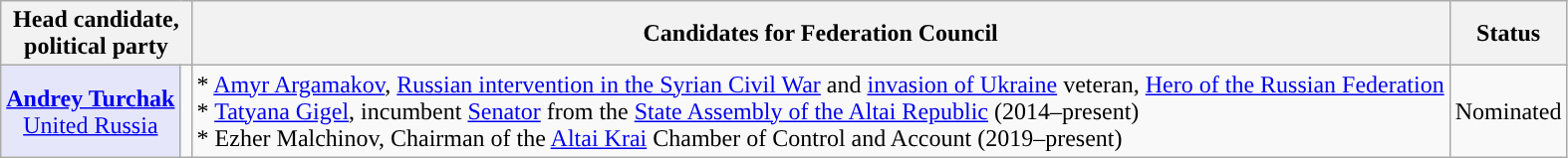<table class="wikitable" style="text-align:center;">
<tr>
<th colspan="2">Head candidate,<br>political party</th>
<th>Candidates for Federation Council</th>
<th>Status</th>
</tr>
<tr>
<td style="background:lavender;"><strong><a href='#'>Andrey Turchak</a></strong><br><a href='#'>United Russia</a></td>
<td style="background-color:"></td>
<td align=left>* <a href='#'>Amyr Argamakov</a>, <a href='#'>Russian intervention in the Syrian Civil War</a> and <a href='#'>invasion of Ukraine</a> veteran, <a href='#'>Hero of the Russian Federation</a><br> * <a href='#'>Tatyana Gigel</a>, incumbent <a href='#'>Senator</a> from the <a href='#'>State Assembly of the Altai Republic</a> (2014–present)<br> * Ezher Malchinov, Chairman of the <a href='#'>Altai Krai</a> Chamber of Control and Account (2019–present)</td>
<td>Nominated</td>
</tr>
</table>
